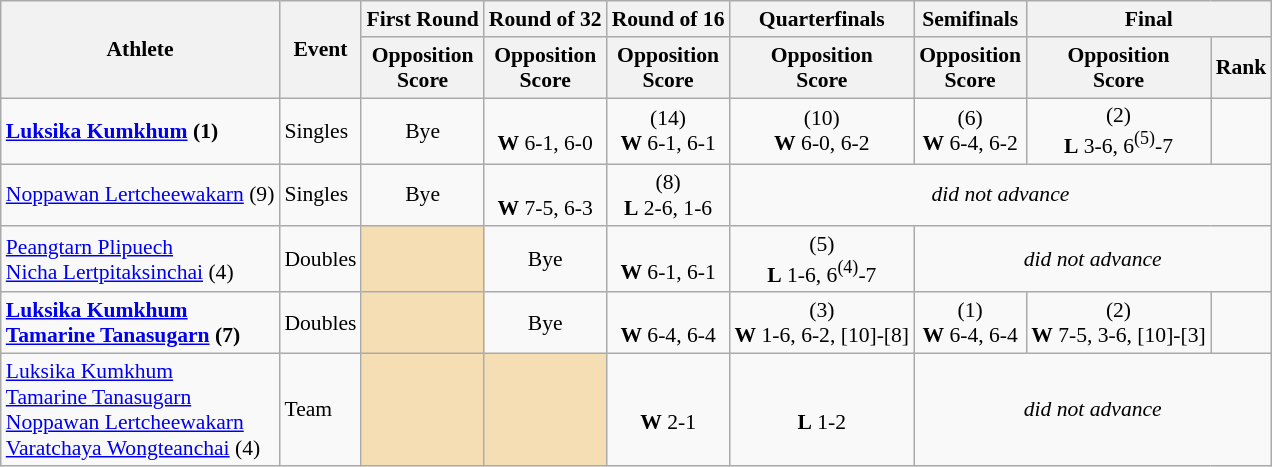<table class=wikitable style="font-size:90%; text-align:center">
<tr>
<th rowspan="2">Athlete</th>
<th rowspan="2">Event</th>
<th>First Round</th>
<th>Round of 32</th>
<th>Round of 16</th>
<th>Quarterfinals</th>
<th>Semifinals</th>
<th colspan="2">Final</th>
</tr>
<tr>
<th>Opposition<br>Score</th>
<th>Opposition<br>Score</th>
<th>Opposition<br>Score</th>
<th>Opposition<br>Score</th>
<th>Opposition<br>Score</th>
<th>Opposition<br>Score</th>
<th>Rank</th>
</tr>
<tr>
<td align=left><strong><a href='#'>Luksika Kumkhum</a> (1)</strong></td>
<td align=left>Singles</td>
<td>Bye</td>
<td> <br><strong>W</strong> 6-1, 6-0</td>
<td> (14) <br><strong>W</strong> 6-1, 6-1</td>
<td> (10) <br><strong>W</strong> 6-0, 6-2</td>
<td> (6) <br><strong>W</strong> 6-4, 6-2</td>
<td> (2) <br><strong>L</strong> 3-6, 6<sup>(5)</sup>-7</td>
<td></td>
</tr>
<tr>
<td align=left><a href='#'>Noppawan Lertcheewakarn</a> (9)</td>
<td align=left>Singles</td>
<td>Bye</td>
<td> <br><strong>W</strong> 7-5, 6-3</td>
<td> (8) <br><strong>L</strong> 2-6, 1-6</td>
<td colspan=4><em>did not advance</em></td>
</tr>
<tr>
<td align=left><a href='#'>Peangtarn Plipuech</a> <br> <a href='#'>Nicha Lertpitaksinchai</a> (4)</td>
<td align=left>Doubles</td>
<td bgcolor=wheat></td>
<td>Bye</td>
<td> <br> <strong>W</strong> 6-1, 6-1</td>
<td> (5) <br> <strong>L</strong> 1-6, 6<sup>(4)</sup>-7</td>
<td colspan=3><em>did not advance</em></td>
</tr>
<tr>
<td align=left><strong><a href='#'>Luksika Kumkhum</a><br><a href='#'>Tamarine Tanasugarn</a> (7)</strong></td>
<td align=left>Doubles</td>
<td bgcolor=wheat></td>
<td>Bye</td>
<td> <br> <strong>W</strong> 6-4, 6-4</td>
<td> (3) <br> <strong>W</strong> 1-6, 6-2, [10]-[8]</td>
<td> (1) <br> <strong>W</strong> 6-4, 6-4</td>
<td> (2) <br> <strong>W</strong> 7-5, 3-6, [10]-[3]</td>
<td></td>
</tr>
<tr>
<td align=left><a href='#'>Luksika Kumkhum</a><br><a href='#'>Tamarine Tanasugarn</a><br><a href='#'>Noppawan Lertcheewakarn</a><br><a href='#'>Varatchaya Wongteanchai</a> (4)</td>
<td align=left>Team</td>
<td bgcolor=wheat></td>
<td bgcolor=wheat></td>
<td> <br><strong>W</strong> 2-1</td>
<td> <br><strong>L</strong> 1-2</td>
<td colspan=3><em>did not advance</em></td>
</tr>
</table>
